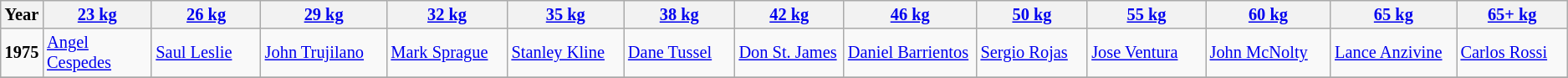<table class="wikitable sortable"  style="font-size: 85%">
<tr>
<th>Year</th>
<th width=200><a href='#'>23 kg</a></th>
<th width=275><a href='#'>26 kg</a></th>
<th width=275><a href='#'>29 kg</a></th>
<th width=275><a href='#'>32 kg</a></th>
<th width=275><a href='#'>35 kg</a></th>
<th width=275><a href='#'>38 kg</a></th>
<th width=275><a href='#'>42 kg</a></th>
<th width=275><a href='#'>46 kg</a></th>
<th width=275><a href='#'>50 kg</a></th>
<th width=275><a href='#'>55 kg</a></th>
<th width=275><a href='#'>60 kg</a></th>
<th width=275><a href='#'>65 kg</a></th>
<th width=275><a href='#'>65+ kg</a></th>
</tr>
<tr>
<td><strong>1975</strong></td>
<td> <a href='#'>Angel Cespedes</a></td>
<td> <a href='#'>Saul Leslie</a></td>
<td> <a href='#'>John Trujilano</a></td>
<td> <a href='#'>Mark Sprague</a></td>
<td> <a href='#'>Stanley Kline</a></td>
<td> <a href='#'>Dane Tussel</a></td>
<td> <a href='#'>Don St. James</a></td>
<td> <a href='#'>Daniel Barrientos</a></td>
<td> <a href='#'>Sergio Rojas</a></td>
<td> <a href='#'>Jose Ventura</a></td>
<td> <a href='#'>John McNolty</a></td>
<td> <a href='#'>Lance Anzivine</a></td>
<td> <a href='#'>Carlos Rossi</a></td>
</tr>
<tr>
</tr>
</table>
